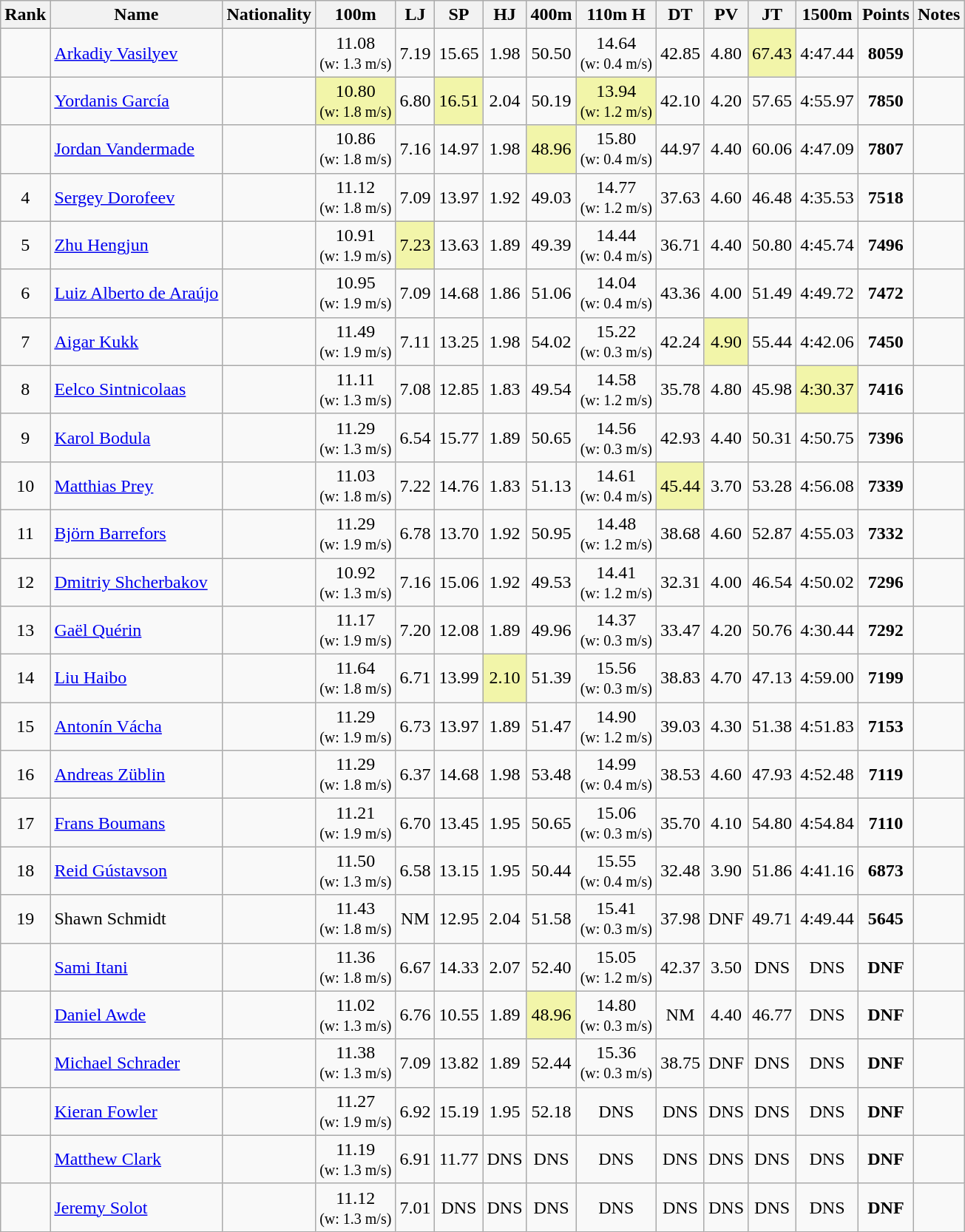<table class="wikitable sortable" style="text-align:center">
<tr>
<th>Rank</th>
<th>Name</th>
<th>Nationality</th>
<th>100m</th>
<th>LJ</th>
<th>SP</th>
<th>HJ</th>
<th>400m</th>
<th>110m H</th>
<th>DT</th>
<th>PV</th>
<th>JT</th>
<th>1500m</th>
<th>Points</th>
<th>Notes</th>
</tr>
<tr>
<td></td>
<td align=left><a href='#'>Arkadiy Vasilyev</a></td>
<td align=left></td>
<td>11.08<br><small>(w: 1.3 m/s)</small></td>
<td>7.19</td>
<td>15.65</td>
<td>1.98</td>
<td>50.50</td>
<td>14.64<br><small>(w: 0.4 m/s)</small></td>
<td>42.85</td>
<td>4.80</td>
<td bgcolor=#F2F5A9>67.43</td>
<td>4:47.44</td>
<td><strong>8059</strong></td>
<td></td>
</tr>
<tr>
<td></td>
<td align=left><a href='#'>Yordanis García</a></td>
<td align=left></td>
<td bgcolor=#F2F5A9>10.80<br><small>(w: 1.8 m/s)</small></td>
<td>6.80</td>
<td bgcolor=#F2F5A9>16.51</td>
<td>2.04</td>
<td>50.19</td>
<td bgcolor=#F2F5A9>13.94<br><small>(w: 1.2 m/s)</small></td>
<td>42.10</td>
<td>4.20</td>
<td>57.65</td>
<td>4:55.97</td>
<td><strong>7850</strong></td>
<td></td>
</tr>
<tr>
<td></td>
<td align=left><a href='#'>Jordan Vandermade</a></td>
<td align=left></td>
<td>10.86<br><small>(w: 1.8 m/s)</small></td>
<td>7.16</td>
<td>14.97</td>
<td>1.98</td>
<td bgcolor=#F2F5A9>48.96</td>
<td>15.80<br><small>(w: 0.4 m/s)</small></td>
<td>44.97</td>
<td>4.40</td>
<td>60.06</td>
<td>4:47.09</td>
<td><strong>7807</strong></td>
<td></td>
</tr>
<tr>
<td>4</td>
<td align=left><a href='#'>Sergey Dorofeev</a></td>
<td align=left></td>
<td>11.12<br><small>(w: 1.8 m/s)</small></td>
<td>7.09</td>
<td>13.97</td>
<td>1.92</td>
<td>49.03</td>
<td>14.77<br><small>(w: 1.2 m/s)</small></td>
<td>37.63</td>
<td>4.60</td>
<td>46.48</td>
<td>4:35.53</td>
<td><strong>7518</strong></td>
<td></td>
</tr>
<tr>
<td>5</td>
<td align=left><a href='#'>Zhu Hengjun</a></td>
<td align=left></td>
<td>10.91<br><small>(w: 1.9 m/s)</small></td>
<td bgcolor=#F2F5A9>7.23</td>
<td>13.63</td>
<td>1.89</td>
<td>49.39</td>
<td>14.44<br><small>(w: 0.4 m/s)</small></td>
<td>36.71</td>
<td>4.40</td>
<td>50.80</td>
<td>4:45.74</td>
<td><strong>7496</strong></td>
<td></td>
</tr>
<tr>
<td>6</td>
<td align=left><a href='#'>Luiz Alberto de Araújo</a></td>
<td align=left></td>
<td>10.95<br><small>(w: 1.9 m/s)</small></td>
<td>7.09</td>
<td>14.68</td>
<td>1.86</td>
<td>51.06</td>
<td>14.04<br><small>(w: 0.4 m/s)</small></td>
<td>43.36</td>
<td>4.00</td>
<td>51.49</td>
<td>4:49.72</td>
<td><strong>7472</strong></td>
<td></td>
</tr>
<tr>
<td>7</td>
<td align=left><a href='#'>Aigar Kukk</a></td>
<td align=left></td>
<td>11.49<br><small>(w: 1.9 m/s)</small></td>
<td>7.11</td>
<td>13.25</td>
<td>1.98</td>
<td>54.02</td>
<td>15.22<br><small>(w: 0.3 m/s)</small></td>
<td>42.24</td>
<td bgcolor=#F2F5A9>4.90</td>
<td>55.44</td>
<td>4:42.06</td>
<td><strong>7450</strong></td>
<td></td>
</tr>
<tr>
<td>8</td>
<td align=left><a href='#'>Eelco Sintnicolaas</a></td>
<td align=left></td>
<td>11.11<br><small>(w: 1.3 m/s)</small></td>
<td>7.08</td>
<td>12.85</td>
<td>1.83</td>
<td>49.54</td>
<td>14.58<br><small>(w: 1.2 m/s)</small></td>
<td>35.78</td>
<td>4.80</td>
<td>45.98</td>
<td bgcolor=#F2F5A9>4:30.37</td>
<td><strong>7416</strong></td>
<td></td>
</tr>
<tr>
<td>9</td>
<td align=left><a href='#'>Karol Bodula</a></td>
<td align=left></td>
<td>11.29<br><small>(w: 1.3 m/s)</small></td>
<td>6.54</td>
<td>15.77</td>
<td>1.89</td>
<td>50.65</td>
<td>14.56<br><small>(w: 0.3 m/s)</small></td>
<td>42.93</td>
<td>4.40</td>
<td>50.31</td>
<td>4:50.75</td>
<td><strong>7396</strong></td>
<td></td>
</tr>
<tr>
<td>10</td>
<td align=left><a href='#'>Matthias Prey</a></td>
<td align=left></td>
<td>11.03<br><small>(w: 1.8 m/s)</small></td>
<td>7.22</td>
<td>14.76</td>
<td>1.83</td>
<td>51.13</td>
<td>14.61<br><small>(w: 0.4 m/s)</small></td>
<td bgcolor=#F2F5A9>45.44</td>
<td>3.70</td>
<td>53.28</td>
<td>4:56.08</td>
<td><strong>7339</strong></td>
<td></td>
</tr>
<tr>
<td>11</td>
<td align=left><a href='#'>Björn Barrefors</a></td>
<td align=left></td>
<td>11.29<br><small>(w: 1.9 m/s)</small></td>
<td>6.78</td>
<td>13.70</td>
<td>1.92</td>
<td>50.95</td>
<td>14.48<br><small>(w: 1.2 m/s)</small></td>
<td>38.68</td>
<td>4.60</td>
<td>52.87</td>
<td>4:55.03</td>
<td><strong>7332</strong></td>
<td></td>
</tr>
<tr>
<td>12</td>
<td align=left><a href='#'>Dmitriy Shcherbakov</a></td>
<td align=left></td>
<td>10.92<br><small>(w: 1.3 m/s)</small></td>
<td>7.16</td>
<td>15.06</td>
<td>1.92</td>
<td>49.53</td>
<td>14.41<br><small>(w: 1.2 m/s)</small></td>
<td>32.31</td>
<td>4.00</td>
<td>46.54</td>
<td>4:50.02</td>
<td><strong>7296</strong></td>
<td></td>
</tr>
<tr>
<td>13</td>
<td align=left><a href='#'>Gaël Quérin</a></td>
<td align=left></td>
<td>11.17<br><small>(w: 1.9 m/s)</small></td>
<td>7.20</td>
<td>12.08</td>
<td>1.89</td>
<td>49.96</td>
<td>14.37<br><small>(w: 0.3 m/s)</small></td>
<td>33.47</td>
<td>4.20</td>
<td>50.76</td>
<td>4:30.44</td>
<td><strong>7292</strong></td>
<td></td>
</tr>
<tr>
<td>14</td>
<td align=left><a href='#'>Liu Haibo</a></td>
<td align=left></td>
<td>11.64<br><small>(w: 1.8 m/s)</small></td>
<td>6.71</td>
<td>13.99</td>
<td bgcolor=#F2F5A9>2.10</td>
<td>51.39</td>
<td>15.56<br><small>(w: 0.3 m/s)</small></td>
<td>38.83</td>
<td>4.70</td>
<td>47.13</td>
<td>4:59.00</td>
<td><strong>7199</strong></td>
<td></td>
</tr>
<tr>
<td>15</td>
<td align=left><a href='#'>Antonín Vácha</a></td>
<td align=left></td>
<td>11.29<br><small>(w: 1.9 m/s)</small></td>
<td>6.73</td>
<td>13.97</td>
<td>1.89</td>
<td>51.47</td>
<td>14.90<br><small>(w: 1.2 m/s)</small></td>
<td>39.03</td>
<td>4.30</td>
<td>51.38</td>
<td>4:51.83</td>
<td><strong>7153</strong></td>
<td></td>
</tr>
<tr>
<td>16</td>
<td align=left><a href='#'>Andreas Züblin</a></td>
<td align=left></td>
<td>11.29<br><small>(w: 1.8 m/s)</small></td>
<td>6.37</td>
<td>14.68</td>
<td>1.98</td>
<td>53.48</td>
<td>14.99<br><small>(w: 0.4 m/s)</small></td>
<td>38.53</td>
<td>4.60</td>
<td>47.93</td>
<td>4:52.48</td>
<td><strong>7119</strong></td>
<td></td>
</tr>
<tr>
<td>17</td>
<td align=left><a href='#'>Frans Boumans</a></td>
<td align=left></td>
<td>11.21<br><small>(w: 1.9 m/s)</small></td>
<td>6.70</td>
<td>13.45</td>
<td>1.95</td>
<td>50.65</td>
<td>15.06<br><small>(w: 0.3 m/s)</small></td>
<td>35.70</td>
<td>4.10</td>
<td>54.80</td>
<td>4:54.84</td>
<td><strong>7110</strong></td>
<td></td>
</tr>
<tr>
<td>18</td>
<td align=left><a href='#'>Reid Gústavson</a></td>
<td align=left></td>
<td>11.50<br><small>(w: 1.3 m/s)</small></td>
<td>6.58</td>
<td>13.15</td>
<td>1.95</td>
<td>50.44</td>
<td>15.55<br><small>(w: 0.4 m/s)</small></td>
<td>32.48</td>
<td>3.90</td>
<td>51.86</td>
<td>4:41.16</td>
<td><strong>6873</strong></td>
<td></td>
</tr>
<tr>
<td>19</td>
<td align=left>Shawn Schmidt</td>
<td align=left></td>
<td>11.43<br><small>(w: 1.8 m/s)</small></td>
<td>NM</td>
<td>12.95</td>
<td>2.04</td>
<td>51.58</td>
<td>15.41<br><small>(w: 0.3 m/s)</small></td>
<td>37.98</td>
<td>DNF</td>
<td>49.71</td>
<td>4:49.44</td>
<td><strong>5645</strong></td>
<td></td>
</tr>
<tr>
<td></td>
<td align=left><a href='#'>Sami Itani</a></td>
<td align=left></td>
<td>11.36<br><small>(w: 1.8 m/s)</small></td>
<td>6.67</td>
<td>14.33</td>
<td>2.07</td>
<td>52.40</td>
<td>15.05<br><small>(w: 1.2 m/s)</small></td>
<td>42.37</td>
<td>3.50</td>
<td>DNS</td>
<td>DNS</td>
<td><strong>DNF</strong></td>
<td></td>
</tr>
<tr>
<td></td>
<td align=left><a href='#'>Daniel Awde</a></td>
<td align=left></td>
<td>11.02<br><small>(w: 1.3 m/s)</small></td>
<td>6.76</td>
<td>10.55</td>
<td>1.89</td>
<td bgcolor=#F2F5A9>48.96</td>
<td>14.80<br><small>(w: 0.3 m/s)</small></td>
<td>NM</td>
<td>4.40</td>
<td>46.77</td>
<td>DNS</td>
<td><strong>DNF</strong></td>
<td></td>
</tr>
<tr>
<td></td>
<td align=left><a href='#'>Michael Schrader</a></td>
<td align=left></td>
<td>11.38<br><small>(w: 1.3 m/s)</small></td>
<td>7.09</td>
<td>13.82</td>
<td>1.89</td>
<td>52.44</td>
<td>15.36<br><small>(w: 0.3 m/s)</small></td>
<td>38.75</td>
<td>DNF</td>
<td>DNS</td>
<td>DNS</td>
<td><strong>DNF</strong></td>
<td></td>
</tr>
<tr>
<td></td>
<td align=left><a href='#'>Kieran Fowler</a></td>
<td align=left></td>
<td>11.27<br><small>(w: 1.9 m/s)</small></td>
<td>6.92</td>
<td>15.19</td>
<td>1.95</td>
<td>52.18</td>
<td>DNS</td>
<td>DNS</td>
<td>DNS</td>
<td>DNS</td>
<td>DNS</td>
<td><strong>DNF</strong></td>
<td></td>
</tr>
<tr>
<td></td>
<td align=left><a href='#'>Matthew Clark</a></td>
<td align=left></td>
<td>11.19<br><small>(w: 1.3 m/s)</small></td>
<td>6.91</td>
<td>11.77</td>
<td>DNS</td>
<td>DNS</td>
<td>DNS</td>
<td>DNS</td>
<td>DNS</td>
<td>DNS</td>
<td>DNS</td>
<td><strong>DNF</strong></td>
<td></td>
</tr>
<tr>
<td></td>
<td align=left><a href='#'>Jeremy Solot</a></td>
<td align=left></td>
<td>11.12<br><small>(w: 1.3 m/s)</small></td>
<td>7.01</td>
<td>DNS</td>
<td>DNS</td>
<td>DNS</td>
<td>DNS</td>
<td>DNS</td>
<td>DNS</td>
<td>DNS</td>
<td>DNS</td>
<td><strong>DNF</strong></td>
<td></td>
</tr>
</table>
